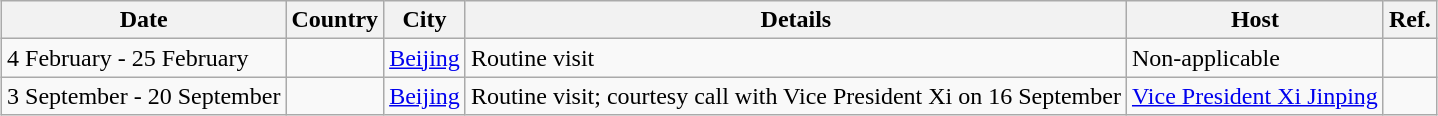<table class="wikitable sortable" border="1" style="margin: 1em auto 1em auto">
<tr>
<th>Date</th>
<th>Country</th>
<th>City</th>
<th>Details</th>
<th>Host</th>
<th>Ref.</th>
</tr>
<tr>
<td>4 February - 25 February</td>
<td></td>
<td><a href='#'>Beijing</a></td>
<td>Routine visit</td>
<td>Non-applicable</td>
<td></td>
</tr>
<tr>
<td>3 September - 20 September</td>
<td></td>
<td><a href='#'>Beijing</a></td>
<td>Routine visit; courtesy call with Vice President Xi on 16 September</td>
<td><a href='#'>Vice President Xi Jinping</a></td>
<td></td>
</tr>
</table>
